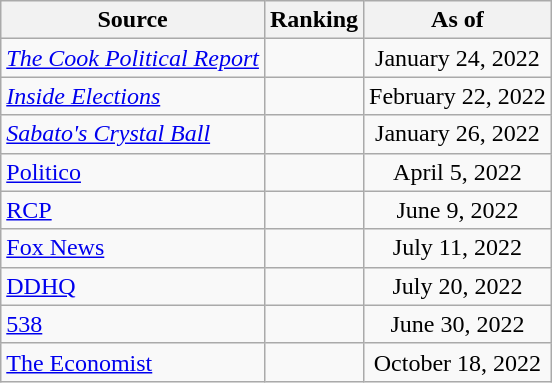<table class="wikitable" style="text-align:center">
<tr>
<th>Source</th>
<th>Ranking</th>
<th>As of</th>
</tr>
<tr>
<td align=left><em><a href='#'>The Cook Political Report</a></em></td>
<td></td>
<td>January 24, 2022</td>
</tr>
<tr>
<td align=left><em><a href='#'>Inside Elections</a></em></td>
<td></td>
<td>February 22, 2022</td>
</tr>
<tr>
<td align=left><em><a href='#'>Sabato's Crystal Ball</a></em></td>
<td></td>
<td>January 26, 2022</td>
</tr>
<tr>
<td align="left"><a href='#'>Politico</a></td>
<td></td>
<td>April 5, 2022</td>
</tr>
<tr>
<td align="left"><a href='#'>RCP</a></td>
<td></td>
<td>June 9, 2022</td>
</tr>
<tr>
<td align=left><a href='#'>Fox News</a></td>
<td></td>
<td>July 11, 2022</td>
</tr>
<tr>
<td align="left"><a href='#'>DDHQ</a></td>
<td></td>
<td>July 20, 2022</td>
</tr>
<tr>
<td align="left"><a href='#'>538</a></td>
<td></td>
<td>June 30, 2022</td>
</tr>
<tr>
<td align="left"><a href='#'>The Economist</a></td>
<td></td>
<td>October 18, 2022</td>
</tr>
</table>
